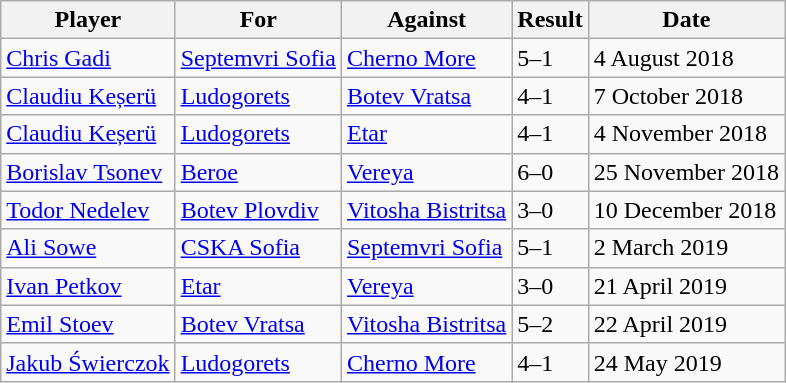<table class="wikitable">
<tr>
<th>Player</th>
<th>For</th>
<th>Against</th>
<th style="text-align:center;">Result</th>
<th>Date</th>
</tr>
<tr>
<td> <a href='#'>Chris Gadi</a></td>
<td><a href='#'>Septemvri Sofia</a></td>
<td><a href='#'>Cherno More</a></td>
<td>5–1</td>
<td>4 August 2018</td>
</tr>
<tr>
<td> <a href='#'>Claudiu Keșerü</a></td>
<td><a href='#'>Ludogorets</a></td>
<td><a href='#'>Botev Vratsa</a></td>
<td>4–1</td>
<td>7 October 2018</td>
</tr>
<tr>
<td> <a href='#'>Claudiu Keșerü</a></td>
<td><a href='#'>Ludogorets</a></td>
<td><a href='#'>Etar</a></td>
<td>4–1</td>
<td>4 November 2018</td>
</tr>
<tr>
<td> <a href='#'>Borislav Tsonev</a></td>
<td><a href='#'>Beroe</a></td>
<td><a href='#'>Vereya</a></td>
<td>6–0</td>
<td>25 November 2018</td>
</tr>
<tr>
<td> <a href='#'>Todor Nedelev</a></td>
<td><a href='#'>Botev Plovdiv</a></td>
<td><a href='#'>Vitosha Bistritsa</a></td>
<td>3–0</td>
<td>10 December 2018</td>
</tr>
<tr>
<td> <a href='#'>Ali Sowe</a></td>
<td><a href='#'>CSKA Sofia</a></td>
<td><a href='#'>Septemvri Sofia</a></td>
<td>5–1</td>
<td>2 March 2019</td>
</tr>
<tr>
<td> <a href='#'>Ivan Petkov</a></td>
<td><a href='#'>Etar</a></td>
<td><a href='#'>Vereya</a></td>
<td>3–0</td>
<td>21 April 2019</td>
</tr>
<tr>
<td> <a href='#'>Emil Stoev</a></td>
<td><a href='#'>Botev Vratsa</a></td>
<td><a href='#'>Vitosha Bistritsa</a></td>
<td>5–2</td>
<td>22 April 2019</td>
</tr>
<tr>
<td> <a href='#'>Jakub Świerczok</a></td>
<td><a href='#'>Ludogorets</a></td>
<td><a href='#'>Cherno More</a></td>
<td>4–1</td>
<td>24 May 2019</td>
</tr>
</table>
